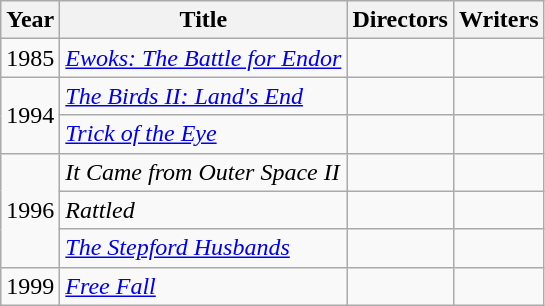<table class="wikitable">
<tr>
<th>Year</th>
<th>Title</th>
<th>Directors</th>
<th>Writers</th>
</tr>
<tr>
<td>1985</td>
<td><em><a href='#'>Ewoks: The Battle for Endor</a></em></td>
<td></td>
<td></td>
</tr>
<tr>
<td rowspan=2>1994</td>
<td><em><a href='#'>The Birds II: Land's End</a></em></td>
<td></td>
<td></td>
</tr>
<tr>
<td><em><a href='#'>Trick of the Eye</a></em></td>
<td></td>
<td></td>
</tr>
<tr>
<td rowspan=3>1996</td>
<td><em>It Came from Outer Space II</em></td>
<td></td>
<td></td>
</tr>
<tr>
<td><em>Rattled</em></td>
<td></td>
<td></td>
</tr>
<tr>
<td><em><a href='#'>The Stepford Husbands</a></em></td>
<td></td>
<td></td>
</tr>
<tr>
<td>1999</td>
<td><em><a href='#'>Free Fall</a></em></td>
<td></td>
<td></td>
</tr>
</table>
